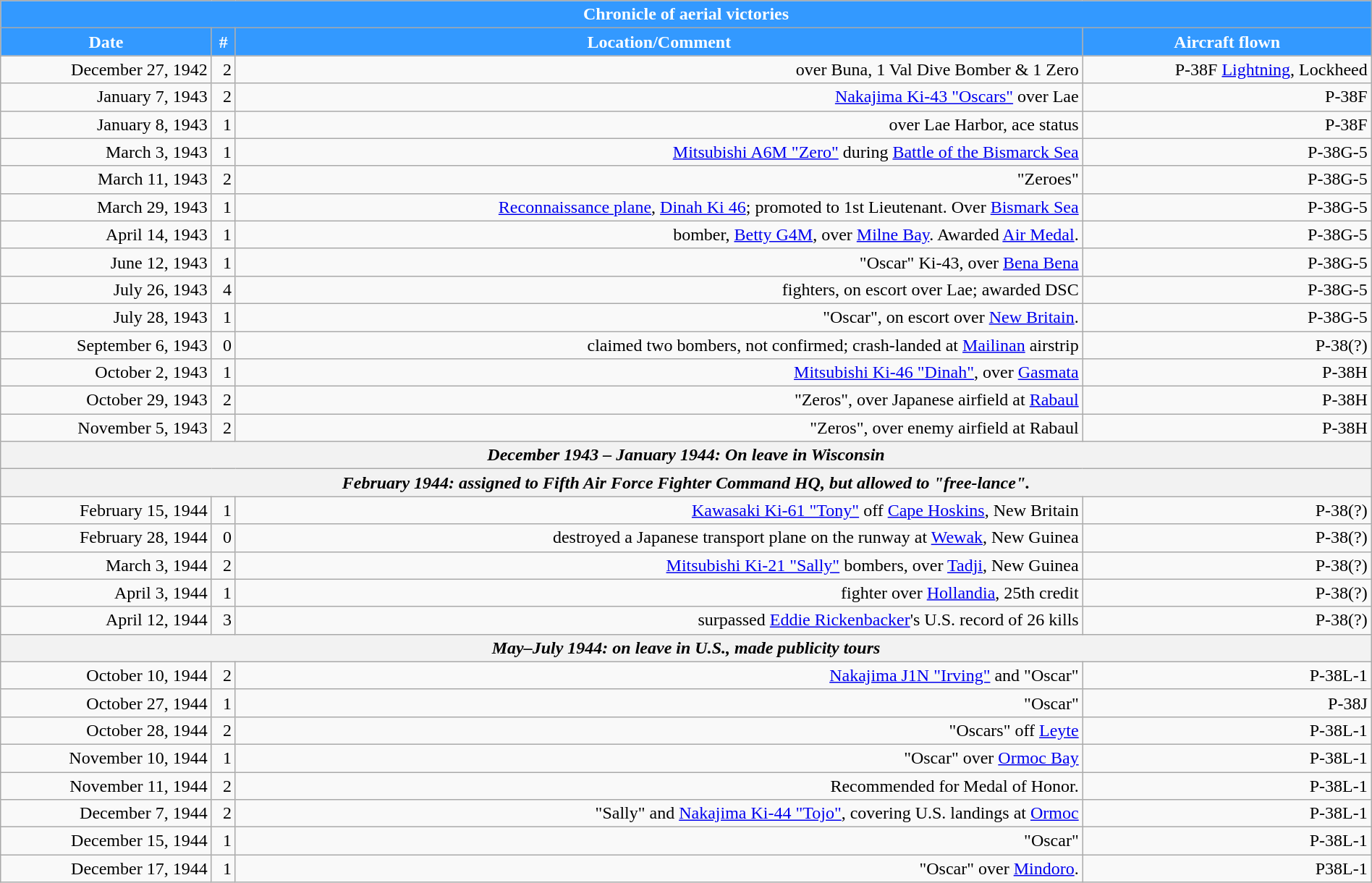<table class="wikitable plainrowheaders collapsible collapsed" style="margin-left: auto; margin-right: auto; border: none; text-align:right; width: 100%;">
<tr style="color:white;">
<th colspan="4" style="background-color: #3399ff">Chronicle of aerial victories</th>
</tr>
<tr style="color:white;">
<th style="background-color: #3399ff">Date</th>
<th style="background-color: #3399ff"># </th>
<th style="background-color: #3399ff">Location/Comment</th>
<th style="background-color: #3399ff">Aircraft flown</th>
</tr>
<tr>
<td>December 27, 1942</td>
<td align="right">2</td>
<td>over Buna, 1 Val Dive Bomber & 1 Zero</td>
<td>P-38F <a href='#'>Lightning</a>, Lockheed</td>
</tr>
<tr>
<td>January 7, 1943</td>
<td align="right">2</td>
<td><a href='#'>Nakajima Ki-43 "Oscars"</a> over Lae</td>
<td>P-38F</td>
</tr>
<tr>
<td>January 8, 1943</td>
<td align="right">1</td>
<td>over Lae Harbor, ace status</td>
<td>P-38F</td>
</tr>
<tr>
<td>March 3, 1943</td>
<td align="right">1</td>
<td><a href='#'>Mitsubishi A6M "Zero"</a> during <a href='#'>Battle of the Bismarck Sea</a></td>
<td>P-38G-5</td>
</tr>
<tr>
<td>March 11, 1943</td>
<td align="right">2</td>
<td>"Zeroes"</td>
<td>P-38G-5</td>
</tr>
<tr>
<td>March 29, 1943</td>
<td align="right">1</td>
<td><a href='#'>Reconnaissance plane</a>, <a href='#'>Dinah Ki 46</a>; promoted to 1st Lieutenant. Over <a href='#'>Bismark Sea</a></td>
<td>P-38G-5</td>
</tr>
<tr>
<td>April 14, 1943</td>
<td align="right">1</td>
<td>bomber, <a href='#'>Betty G4M</a>, over <a href='#'>Milne Bay</a>. Awarded <a href='#'>Air Medal</a>.</td>
<td>P-38G-5</td>
</tr>
<tr>
<td>June 12, 1943</td>
<td align="right">1</td>
<td>"Oscar" Ki-43, over <a href='#'>Bena Bena</a></td>
<td>P-38G-5</td>
</tr>
<tr>
<td>July 26, 1943</td>
<td align="right">4</td>
<td>fighters, on escort over Lae; awarded DSC</td>
<td>P-38G-5</td>
</tr>
<tr>
<td>July 28, 1943</td>
<td align="right">1</td>
<td>"Oscar", on escort over <a href='#'>New Britain</a>.</td>
<td>P-38G-5</td>
</tr>
<tr>
<td>September 6, 1943</td>
<td align="right">0</td>
<td>claimed two bombers, not confirmed; crash-landed at <a href='#'>Mailinan</a> airstrip</td>
<td>P-38(?)</td>
</tr>
<tr>
<td>October 2, 1943</td>
<td align="right">1</td>
<td><a href='#'>Mitsubishi Ki-46 "Dinah"</a>, over <a href='#'>Gasmata</a></td>
<td>P-38H</td>
</tr>
<tr>
<td>October 29, 1943</td>
<td align="right">2</td>
<td>"Zeros", over Japanese airfield at <a href='#'>Rabaul</a></td>
<td>P-38H</td>
</tr>
<tr>
<td>November 5, 1943</td>
<td align="right">2</td>
<td>"Zeros", over enemy airfield at Rabaul</td>
<td>P-38H</td>
</tr>
<tr>
<th colspan="4"><em>December 1943 – January 1944: On leave in Wisconsin</em></th>
</tr>
<tr>
<th colspan="4"><em>February 1944: assigned to Fifth Air Force Fighter Command HQ, but allowed to "free-lance".</em></th>
</tr>
<tr>
<td>February 15, 1944</td>
<td align="right">1</td>
<td><a href='#'>Kawasaki Ki-61 "Tony"</a> off <a href='#'>Cape Hoskins</a>, New Britain</td>
<td>P-38(?)</td>
</tr>
<tr>
<td>February 28, 1944</td>
<td align="right">0</td>
<td>destroyed a Japanese transport plane on the runway at <a href='#'>Wewak</a>, New Guinea</td>
<td>P-38(?)</td>
</tr>
<tr>
<td>March 3, 1944</td>
<td align="right">2</td>
<td><a href='#'>Mitsubishi Ki-21 "Sally"</a> bombers, over <a href='#'>Tadji</a>, New Guinea</td>
<td>P-38(?)</td>
</tr>
<tr>
<td>April 3, 1944</td>
<td align="right">1</td>
<td>fighter over <a href='#'>Hollandia</a>, 25th credit</td>
<td>P-38(?)</td>
</tr>
<tr>
<td>April 12, 1944</td>
<td align="right">3</td>
<td>surpassed <a href='#'>Eddie Rickenbacker</a>'s U.S. record of 26 kills</td>
<td>P-38(?)</td>
</tr>
<tr>
<th colspan="4"><em>May–July 1944: on leave in U.S., made publicity tours</em></th>
</tr>
<tr>
<td>October 10, 1944</td>
<td align="right">2</td>
<td><a href='#'> Nakajima J1N "Irving"</a> and "Oscar"</td>
<td>P-38L-1</td>
</tr>
<tr>
<td>October 27, 1944</td>
<td align="right">1</td>
<td>"Oscar"</td>
<td>P-38J</td>
</tr>
<tr>
<td>October 28, 1944</td>
<td align="right">2</td>
<td>"Oscars" off <a href='#'>Leyte</a></td>
<td>P-38L-1</td>
</tr>
<tr>
<td>November 10, 1944</td>
<td align="right">1</td>
<td>"Oscar" over <a href='#'>Ormoc Bay</a></td>
<td>P-38L-1</td>
</tr>
<tr>
<td>November 11, 1944</td>
<td align="right">2</td>
<td>Recommended for Medal of Honor.</td>
<td>P-38L-1</td>
</tr>
<tr>
<td>December 7, 1944</td>
<td align="right">2</td>
<td>"Sally" and <a href='#'>Nakajima Ki-44 "Tojo"</a>, covering U.S. landings at <a href='#'>Ormoc</a></td>
<td>P-38L-1</td>
</tr>
<tr>
<td>December 15, 1944</td>
<td align="right">1</td>
<td>"Oscar"</td>
<td>P-38L-1</td>
</tr>
<tr>
<td>December 17, 1944</td>
<td align="right">1</td>
<td>"Oscar" over <a href='#'>Mindoro</a>.</td>
<td>P38L-1</td>
</tr>
</table>
